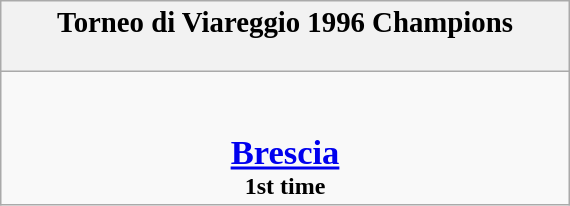<table class="wikitable" style="margin: 0 auto; width: 30%;">
<tr>
<th><big>Torneo di Viareggio 1996 Champions</big><br><br></th>
</tr>
<tr>
<td align=center><br><br><big><big><strong><a href='#'>Brescia</a></strong><br></big></big><strong>1st time</strong></td>
</tr>
</table>
